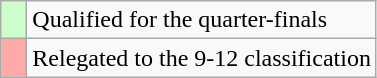<table class="wikitable">
<tr>
<td width=10px bgcolor="#ccffcc"></td>
<td>Qualified for the quarter-finals</td>
</tr>
<tr>
<td width=10px bgcolor="#ffaaaa"></td>
<td>Relegated to the 9-12 classification</td>
</tr>
</table>
